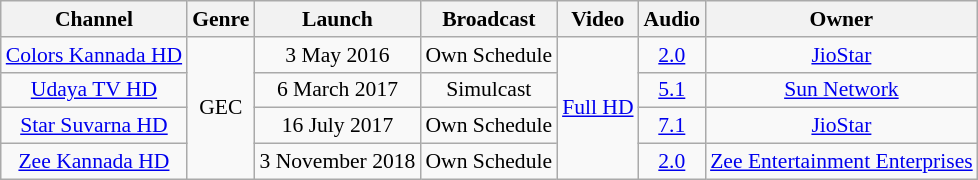<table class="wikitable sortable" style="border-collapse:collapse; font-size: 90%; text-align:center">
<tr>
<th>Channel</th>
<th>Genre</th>
<th>Launch</th>
<th>Broadcast</th>
<th>Video</th>
<th>Audio</th>
<th>Owner</th>
</tr>
<tr>
<td><a href='#'>Colors Kannada HD</a></td>
<td rowspan="4">GEC</td>
<td>3 May 2016</td>
<td>Own Schedule</td>
<td rowspan="4"><a href='#'>Full HD</a></td>
<td><a href='#'>2.0</a></td>
<td><a href='#'>JioStar</a></td>
</tr>
<tr>
<td><a href='#'>Udaya TV HD</a></td>
<td>6 March 2017</td>
<td>Simulcast</td>
<td><a href='#'>5.1</a></td>
<td><a href='#'>Sun Network</a></td>
</tr>
<tr>
<td><a href='#'>Star Suvarna HD</a></td>
<td>16 July 2017</td>
<td>Own Schedule</td>
<td><a href='#'>7.1</a></td>
<td><a href='#'>JioStar</a></td>
</tr>
<tr>
<td><a href='#'>Zee Kannada HD</a></td>
<td>3 November 2018</td>
<td>Own Schedule</td>
<td><a href='#'>2.0</a></td>
<td><a href='#'>Zee Entertainment Enterprises</a></td>
</tr>
</table>
